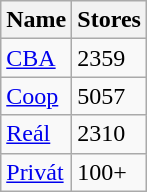<table class="wikitable">
<tr>
<th>Name</th>
<th>Stores</th>
</tr>
<tr>
<td><a href='#'>CBA</a></td>
<td>2359</td>
</tr>
<tr>
<td><a href='#'>Coop</a></td>
<td>5057</td>
</tr>
<tr>
<td><a href='#'>Reál</a></td>
<td>2310</td>
</tr>
<tr>
<td><a href='#'>Privát</a></td>
<td>100+</td>
</tr>
</table>
